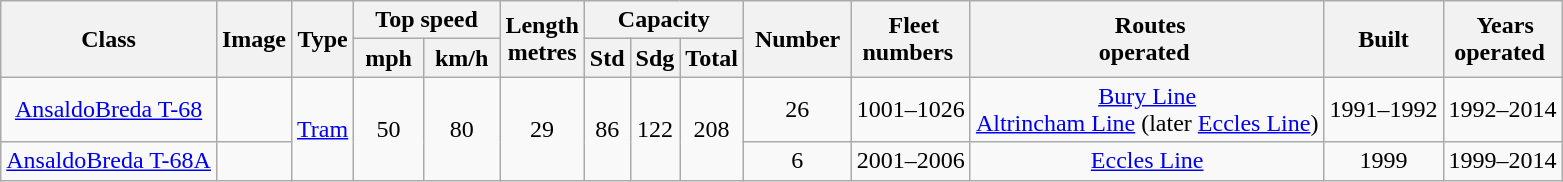<table class="wikitable" style="text-align:center;">
<tr ---- bgcolor=#f9f9f9>
<th rowspan="2"> Class </th>
<th rowspan="2">Image</th>
<th rowspan="2">Type</th>
<th colspan="2"> Top speed </th>
<th rowspan="2">Length<br>metres</th>
<th colspan="3"> Capacity </th>
<th rowspan="2"> Number </th>
<th rowspan="2"> Fleet<br>numbers </th>
<th rowspan="2"> Routes<br>operated </th>
<th rowspan="2"> Built </th>
<th rowspan="2"> Years<br>operated </th>
</tr>
<tr ---- bgcolor=#f9f9f9>
<th> mph </th>
<th> km/h </th>
<th><abbr>Std</abbr></th>
<th><abbr>Sdg</abbr></th>
<th>Total</th>
</tr>
<tr>
<td><a href='#'>AnsaldoBreda T-68</a></td>
<td></td>
<td rowspan="2"><a href='#'>Tram</a></td>
<td rowspan="2">50</td>
<td rowspan="2">80</td>
<td rowspan="2">29</td>
<td rowspan="2">86</td>
<td rowspan="2">122</td>
<td rowspan="2">208</td>
<td>26</td>
<td>1001–1026</td>
<td><a href='#'>Bury Line</a><br><a href='#'>Altrincham Line</a>
(later <a href='#'>Eccles Line</a>)</td>
<td>1991–1992</td>
<td>1992–2014</td>
</tr>
<tr>
<td><a href='#'>AnsaldoBreda T-68A</a></td>
<td></td>
<td>6</td>
<td>2001–2006</td>
<td><a href='#'>Eccles Line</a></td>
<td>1999</td>
<td>1999–2014</td>
</tr>
</table>
